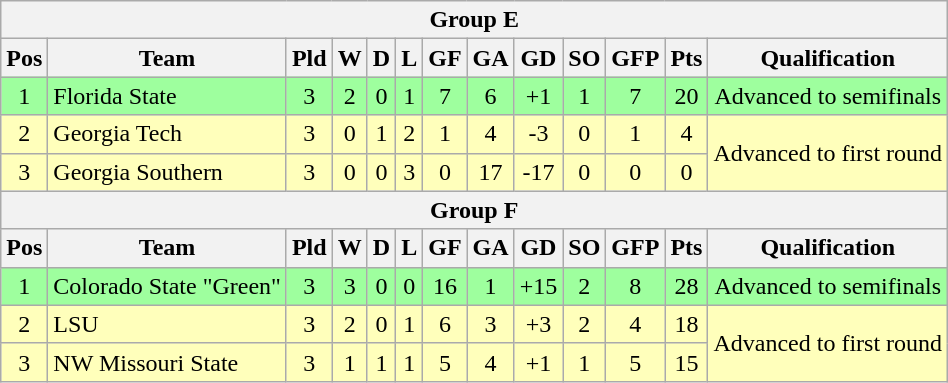<table class="wikitable" style="text-align:center"; margin: 1em auto">
<tr>
<th colspan="13">Group E</th>
</tr>
<tr>
<th>Pos</th>
<th>Team</th>
<th>Pld</th>
<th>W</th>
<th>D</th>
<th>L</th>
<th>GF</th>
<th>GA</th>
<th>GD</th>
<th>SO</th>
<th>GFP</th>
<th>Pts</th>
<th>Qualification</th>
</tr>
<tr bgcolor="#9eff9e">
<td>1</td>
<td style="text-align:left">Florida State</td>
<td>3</td>
<td>2</td>
<td>0</td>
<td>1</td>
<td>7</td>
<td>6</td>
<td>+1</td>
<td>1</td>
<td>7</td>
<td>20</td>
<td>Advanced to semifinals</td>
</tr>
<tr bgcolor="#ffffbb">
<td>2</td>
<td style="text-align:left">Georgia Tech</td>
<td>3</td>
<td>0</td>
<td>1</td>
<td>2</td>
<td>1</td>
<td>4</td>
<td>-3</td>
<td>0</td>
<td>1</td>
<td>4</td>
<td rowspan="2">Advanced to first round</td>
</tr>
<tr bgcolor="#ffffbb">
<td>3</td>
<td style="text-align:left">Georgia Southern</td>
<td>3</td>
<td>0</td>
<td>0</td>
<td>3</td>
<td>0</td>
<td>17</td>
<td>-17</td>
<td>0</td>
<td>0</td>
<td>0</td>
</tr>
<tr>
<th colspan="13">Group F</th>
</tr>
<tr>
<th>Pos</th>
<th>Team</th>
<th>Pld</th>
<th>W</th>
<th>D</th>
<th>L</th>
<th>GF</th>
<th>GA</th>
<th>GD</th>
<th>SO</th>
<th>GFP</th>
<th>Pts</th>
<th>Qualification</th>
</tr>
<tr bgcolor="#9eff9e">
<td>1</td>
<td style="text-align:left">Colorado State "Green"</td>
<td>3</td>
<td>3</td>
<td>0</td>
<td>0</td>
<td>16</td>
<td>1</td>
<td>+15</td>
<td>2</td>
<td>8</td>
<td>28</td>
<td>Advanced to semifinals</td>
</tr>
<tr bgcolor="#ffffbb">
<td>2</td>
<td style="text-align:left">LSU</td>
<td>3</td>
<td>2</td>
<td>0</td>
<td>1</td>
<td>6</td>
<td>3</td>
<td>+3</td>
<td>2</td>
<td>4</td>
<td>18</td>
<td rowspan="2">Advanced to first round</td>
</tr>
<tr bgcolor="#ffffbb">
<td>3</td>
<td style="text-align:left">NW Missouri State</td>
<td>3</td>
<td>1</td>
<td>1</td>
<td>1</td>
<td>5</td>
<td>4</td>
<td>+1</td>
<td>1</td>
<td>5</td>
<td>15</td>
</tr>
</table>
